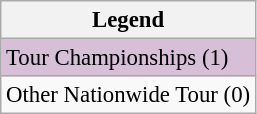<table class="wikitable" style="font-size:95%;">
<tr>
<th>Legend</th>
</tr>
<tr style="background:thistle;">
<td>Tour Championships (1)</td>
</tr>
<tr>
<td>Other Nationwide Tour (0)</td>
</tr>
</table>
